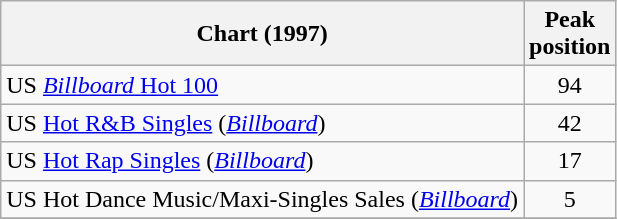<table class="wikitable">
<tr>
<th>Chart (1997)</th>
<th>Peak<br>position</th>
</tr>
<tr>
<td>US <a href='#'><em>Billboard</em> Hot 100</a></td>
<td align="center">94</td>
</tr>
<tr>
<td>US <a href='#'>Hot R&B Singles</a> (<em><a href='#'>Billboard</a></em>)</td>
<td align="center">42</td>
</tr>
<tr>
<td>US <a href='#'>Hot Rap Singles</a> (<em><a href='#'>Billboard</a></em>)</td>
<td align="center">17</td>
</tr>
<tr>
<td>US Hot Dance Music/Maxi-Singles Sales (<em><a href='#'>Billboard</a></em>)</td>
<td align="center">5</td>
</tr>
<tr>
</tr>
</table>
